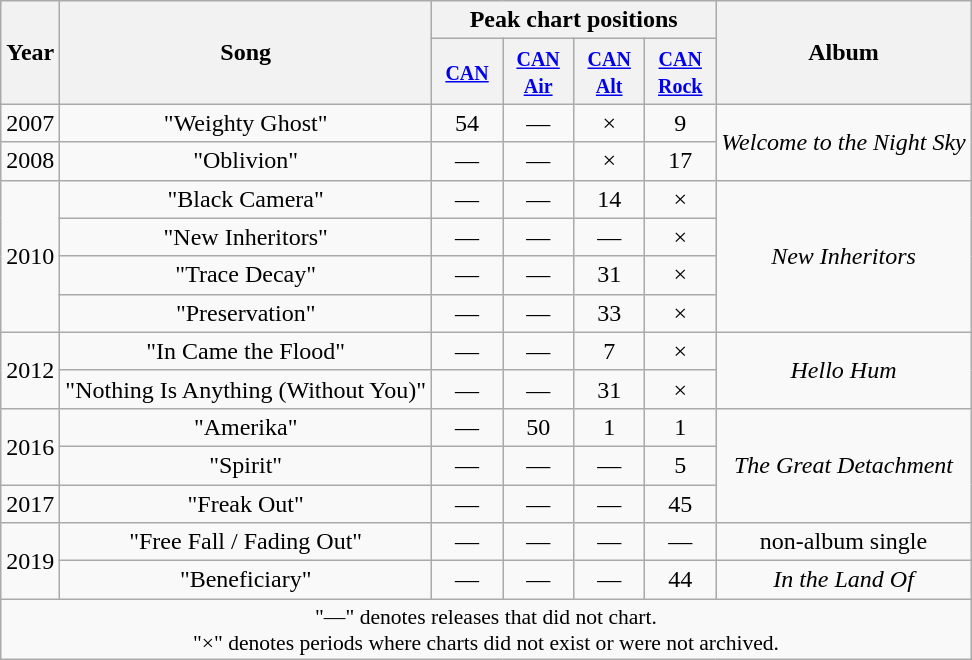<table class="wikitable" style="text-align:center;">
<tr>
<th rowspan="2">Year</th>
<th rowspan="2">Song</th>
<th colspan="4">Peak chart positions</th>
<th rowspan="2">Album</th>
</tr>
<tr>
<th width="40"><small><a href='#'>CAN</a></small><br></th>
<th width="40"><small><a href='#'>CAN<br>Air</a></small><br></th>
<th width="40"><small><a href='#'>CAN<br>Alt</a></small><br></th>
<th width="40"><small><a href='#'>CAN<br>Rock</a></small><br></th>
</tr>
<tr>
<td>2007</td>
<td>"Weighty Ghost"</td>
<td>54</td>
<td>—</td>
<td>×</td>
<td>9</td>
<td rowspan="2"><em>Welcome to the Night Sky</em></td>
</tr>
<tr>
<td>2008</td>
<td>"Oblivion"</td>
<td>—</td>
<td>—</td>
<td>×</td>
<td>17</td>
</tr>
<tr>
<td rowspan="4">2010</td>
<td>"Black Camera"</td>
<td>—</td>
<td>—</td>
<td>14</td>
<td>×</td>
<td rowspan="4"><em>New Inheritors</em></td>
</tr>
<tr>
<td>"New Inheritors"</td>
<td>—</td>
<td>—</td>
<td>—</td>
<td>×</td>
</tr>
<tr>
<td>"Trace Decay"</td>
<td>—</td>
<td>—</td>
<td>31</td>
<td>×</td>
</tr>
<tr>
<td>"Preservation"</td>
<td>—</td>
<td>—</td>
<td>33</td>
<td>×</td>
</tr>
<tr>
<td rowspan="2">2012</td>
<td>"In Came the Flood"</td>
<td>—</td>
<td>—</td>
<td>7</td>
<td>×</td>
<td rowspan="2"><em>Hello Hum</em></td>
</tr>
<tr>
<td>"Nothing Is Anything (Without You)"</td>
<td>—</td>
<td>—</td>
<td>31</td>
<td>×</td>
</tr>
<tr>
<td rowspan="2">2016</td>
<td>"Amerika"</td>
<td>—</td>
<td>50</td>
<td>1</td>
<td>1</td>
<td rowspan="3"><em>The Great Detachment</em></td>
</tr>
<tr>
<td>"Spirit"</td>
<td>—</td>
<td>—</td>
<td>—</td>
<td>5</td>
</tr>
<tr>
<td>2017</td>
<td>"Freak Out"</td>
<td>—</td>
<td>—</td>
<td>—</td>
<td>45</td>
</tr>
<tr>
<td rowspan="2">2019</td>
<td>"Free Fall / Fading Out"</td>
<td>—</td>
<td>—</td>
<td>—</td>
<td>—</td>
<td>non-album single</td>
</tr>
<tr>
<td>"Beneficiary"</td>
<td>—</td>
<td>—</td>
<td>—</td>
<td>44</td>
<td><em>In the Land Of</em></td>
</tr>
<tr>
<td colspan="10" style="font-size:90%">"—" denotes releases that did not chart.<br>"×" denotes periods where charts did not exist or were not archived.</td>
</tr>
</table>
